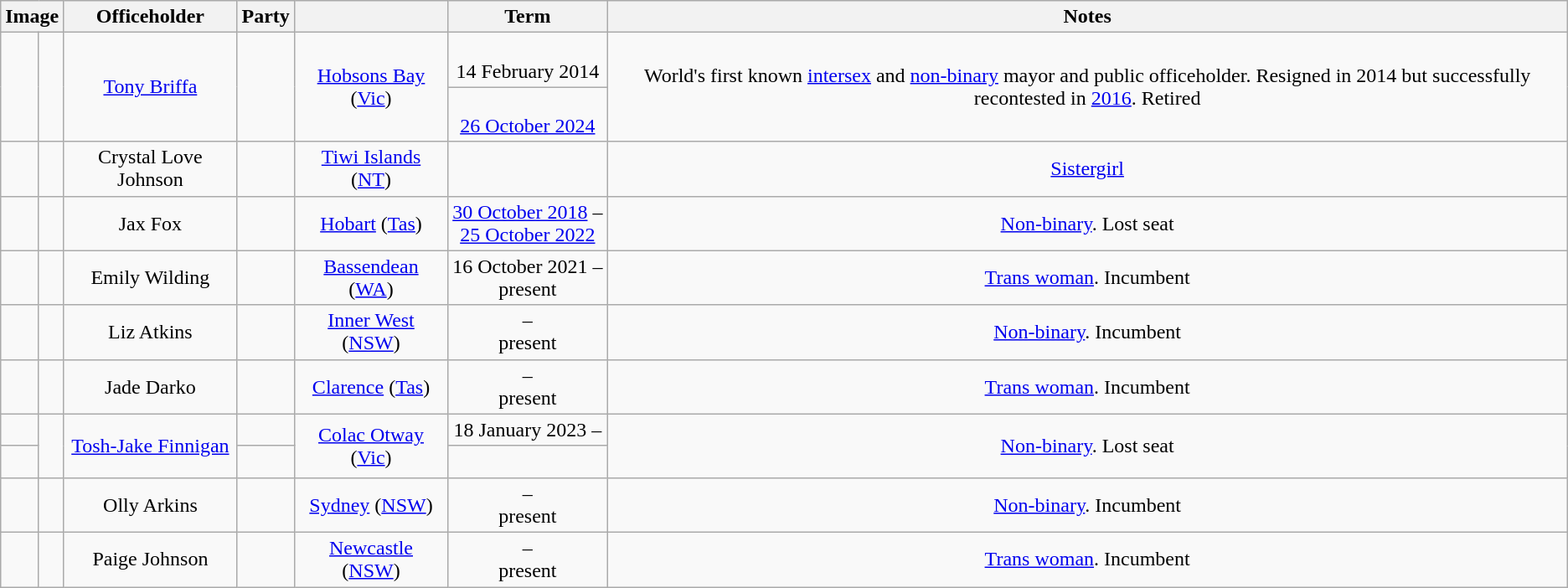<table class=wikitable style="text-align:center">
<tr>
<th colspan=2>Image</th>
<th>Officeholder</th>
<th>Party</th>
<th></th>
<th>Term</th>
<th>Notes</th>
</tr>
<tr>
<td rowspan=2; > </td>
<td rowspan=2></td>
<td rowspan=2><a href='#'>Tony Briffa</a><br></td>
<td rowspan=2></td>
<td rowspan=2><a href='#'>Hobsons Bay</a> (<a href='#'>Vic</a>)</td>
<td nowrap><br>14 February 2014</td>
<td rowspan=2>World's first known <a href='#'>intersex</a> and <a href='#'>non-binary</a> mayor and public officeholder. Resigned in 2014 but successfully recontested in <a href='#'>2016</a>. Retired</td>
</tr>
<tr>
<td nowrap><br><a href='#'>26 October 2024</a></td>
</tr>
<tr>
<td> </td>
<td></td>
<td>Crystal Love Johnson</td>
<td></td>
<td><a href='#'>Tiwi Islands</a> (<a href='#'>NT</a>)</td>
<td nowrap></td>
<td><a href='#'>Sistergirl</a></td>
</tr>
<tr>
<td> </td>
<td></td>
<td>Jax Fox</td>
<td></td>
<td><a href='#'>Hobart</a> (<a href='#'>Tas</a>)</td>
<td nowrap><a href='#'>30 October 2018</a> –<br><a href='#'>25 October 2022</a></td>
<td><a href='#'>Non-binary</a>. Lost seat</td>
</tr>
<tr>
<td> </td>
<td></td>
<td>Emily Wilding</td>
<td></td>
<td><a href='#'>Bassendean</a> (<a href='#'>WA</a>)</td>
<td nowrap>16 October 2021 –<br> present</td>
<td><a href='#'>Trans woman</a>. Incumbent</td>
</tr>
<tr>
<td> </td>
<td></td>
<td>Liz Atkins</td>
<td></td>
<td><a href='#'>Inner West</a> (<a href='#'>NSW</a>)</td>
<td nowrap> –<br> present</td>
<td><a href='#'>Non-binary</a>. Incumbent</td>
</tr>
<tr>
<td> </td>
<td></td>
<td>Jade Darko</td>
<td></td>
<td><a href='#'>Clarence</a> (<a href='#'>Tas</a>)</td>
<td nowrap> –<br> present</td>
<td><a href='#'>Trans woman</a>. Incumbent</td>
</tr>
<tr>
<td> </td>
<td rowspan=2></td>
<td rowspan=2><a href='#'>Tosh-Jake Finnigan</a></td>
<td></td>
<td rowspan=2><a href='#'>Colac Otway</a> (<a href='#'>Vic</a>)</td>
<td>18 January 2023 –<br> </td>
<td rowspan=2><a href='#'>Non-binary</a>. Lost seat</td>
</tr>
<tr>
<td> </td>
<td></td>
<td nowrap><br> </td>
</tr>
<tr>
<td> </td>
<td></td>
<td>Olly Arkins</td>
<td></td>
<td><a href='#'>Sydney</a> (<a href='#'>NSW</a>)</td>
<td nowrap> –<br> present</td>
<td><a href='#'>Non-binary</a>. Incumbent</td>
</tr>
<tr>
<td> </td>
<td></td>
<td>Paige Johnson</td>
<td></td>
<td><a href='#'>Newcastle</a> (<a href='#'>NSW</a>)</td>
<td nowrap> –<br> present</td>
<td><a href='#'>Trans woman</a>. Incumbent</td>
</tr>
</table>
